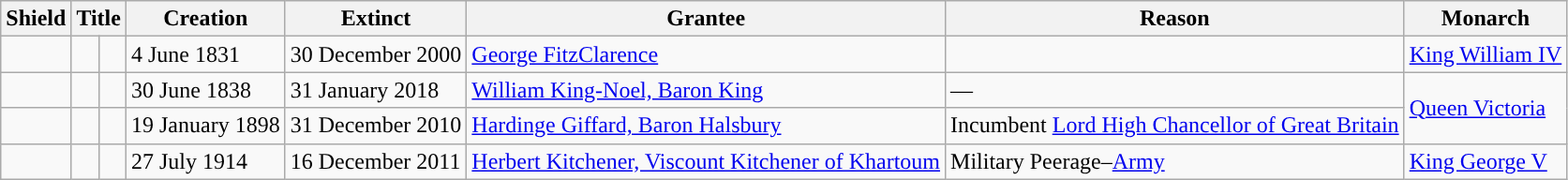<table class="wikitable sortable">
<tr>
<th>Shield</th>
<th colspan=2>Title</th>
<th>Creation</th>
<th>Extinct</th>
<th>Grantee</th>
<th>Reason</th>
<th>Monarch</th>
</tr>
<tr>
<td align=center><br></td>
<td style="background-color:"></td>
<td></td>
<td>4 June 1831</td>
<td>30 December 2000</td>
<td><a href='#'>George FitzClarence</a></td>
<td></td>
<td><a href='#'>King William IV</a></td>
</tr>
<tr>
<td align=center><br></td>
<td style="background-color:"></td>
<td></td>
<td>30 June 1838</td>
<td>31 January 2018</td>
<td> <a href='#'>William King-Noel, Baron King</a></td>
<td>—</td>
<td rowspan=2><a href='#'>Queen Victoria</a></td>
</tr>
<tr>
<td align=center><br></td>
<td style="background-color:"></td>
<td></td>
<td>19 January 1898</td>
<td>31 December 2010</td>
<td> <a href='#'>Hardinge Giffard, Baron Halsbury</a></td>
<td>Incumbent <a href='#'>Lord High Chancellor of Great Britain</a></td>
</tr>
<tr>
<td align=center><br></td>
<td style="background-color:"></td>
<td></td>
<td>27 July 1914</td>
<td>16 December 2011</td>
<td> <a href='#'>Herbert Kitchener, Viscount Kitchener of Khartoum</a></td>
<td>Military Peerage–<a href='#'>Army</a></td>
<td><a href='#'>King George V</a></td>
</tr>
</table>
